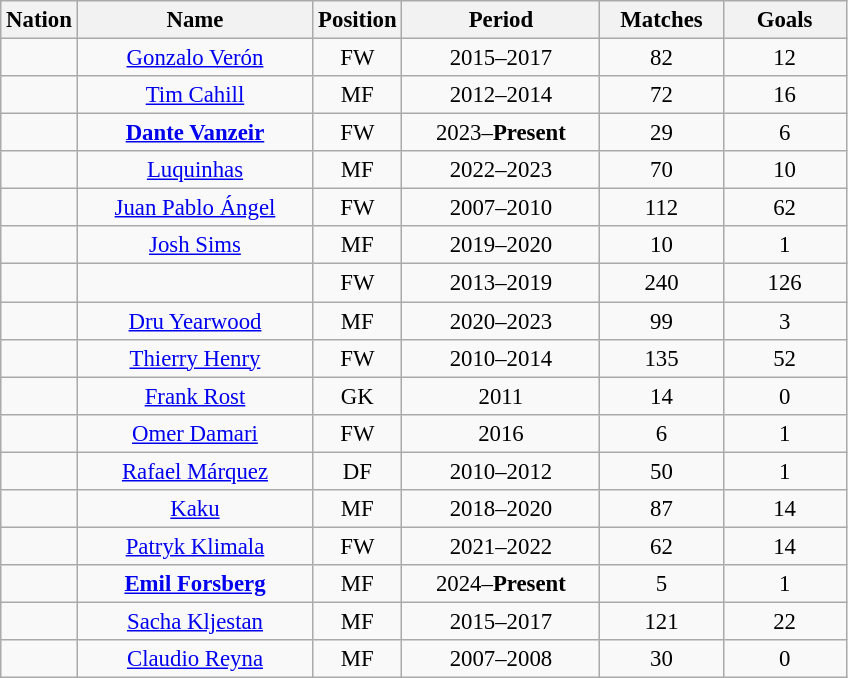<table class="wikitable sortable" style="font-size: 95%; text-align: center;">
<tr>
<th width=30>Nation</th>
<th width=150>Name</th>
<th width=30>Position</th>
<th width=125>Period</th>
<th width=75>Matches</th>
<th width=75>Goals</th>
</tr>
<tr>
<td></td>
<td><a href='#'>Gonzalo Verón</a></td>
<td>FW</td>
<td>2015–2017</td>
<td>82</td>
<td>12</td>
</tr>
<tr>
<td></td>
<td><a href='#'>Tim Cahill</a></td>
<td>MF</td>
<td>2012–2014</td>
<td>72</td>
<td>16</td>
</tr>
<tr>
<td></td>
<td><strong><a href='#'>Dante Vanzeir</a></strong></td>
<td>FW</td>
<td>2023–<strong>Present</strong></td>
<td>29</td>
<td>6</td>
</tr>
<tr>
<td></td>
<td><a href='#'>Luquinhas</a></td>
<td>MF</td>
<td>2022–2023</td>
<td>70</td>
<td>10</td>
</tr>
<tr>
<td></td>
<td><a href='#'>Juan Pablo Ángel</a></td>
<td>FW</td>
<td>2007–2010</td>
<td>112</td>
<td>62</td>
</tr>
<tr>
<td></td>
<td><a href='#'>Josh Sims</a></td>
<td>MF</td>
<td>2019–2020</td>
<td>10</td>
<td>1</td>
</tr>
<tr>
<td></td>
<td></td>
<td>FW</td>
<td>2013–2019</td>
<td>240</td>
<td>126</td>
</tr>
<tr>
<td></td>
<td><a href='#'>Dru Yearwood</a></td>
<td>MF</td>
<td>2020–2023</td>
<td>99</td>
<td>3</td>
</tr>
<tr>
<td></td>
<td><a href='#'>Thierry Henry</a></td>
<td>FW</td>
<td>2010–2014</td>
<td>135</td>
<td>52</td>
</tr>
<tr>
<td></td>
<td><a href='#'>Frank Rost</a></td>
<td>GK</td>
<td>2011</td>
<td>14</td>
<td>0</td>
</tr>
<tr>
<td></td>
<td><a href='#'>Omer Damari</a></td>
<td>FW</td>
<td>2016</td>
<td>6</td>
<td>1</td>
</tr>
<tr>
<td></td>
<td><a href='#'>Rafael Márquez</a></td>
<td>DF</td>
<td>2010–2012</td>
<td>50</td>
<td>1</td>
</tr>
<tr>
<td></td>
<td><a href='#'>Kaku</a></td>
<td>MF</td>
<td>2018–2020</td>
<td>87</td>
<td>14</td>
</tr>
<tr>
<td></td>
<td><a href='#'>Patryk Klimala</a></td>
<td>FW</td>
<td>2021–2022</td>
<td>62</td>
<td>14</td>
</tr>
<tr>
<td></td>
<td><strong><a href='#'>Emil Forsberg</a></strong></td>
<td>MF</td>
<td>2024–<strong>Present</strong></td>
<td>5</td>
<td>1</td>
</tr>
<tr>
<td></td>
<td><a href='#'>Sacha Kljestan</a></td>
<td>MF</td>
<td>2015–2017</td>
<td>121</td>
<td>22</td>
</tr>
<tr>
<td></td>
<td><a href='#'>Claudio Reyna</a></td>
<td>MF</td>
<td>2007–2008</td>
<td>30</td>
<td>0</td>
</tr>
</table>
